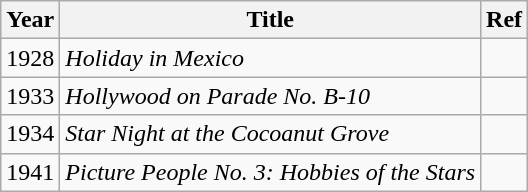<table class="wikitable sortable sticky-header">
<tr>
<th scope="col">Year</th>
<th scope="col">Title</th>
<th scope="col" class="unsortable">Ref</th>
</tr>
<tr>
<td>1928</td>
<td scope="row"><em>Holiday in Mexico</em></td>
<td align=center></td>
</tr>
<tr>
<td>1933</td>
<td scope="row"><em>Hollywood on Parade No. B-10</em></td>
<td align=center></td>
</tr>
<tr>
<td>1934</td>
<td scope="row"><em>Star Night at the Cocoanut Grove</em></td>
<td align=center></td>
</tr>
<tr>
<td>1941</td>
<td scope="row"><em>Picture People No. 3: Hobbies of the Stars</em></td>
<td align=center></td>
</tr>
</table>
